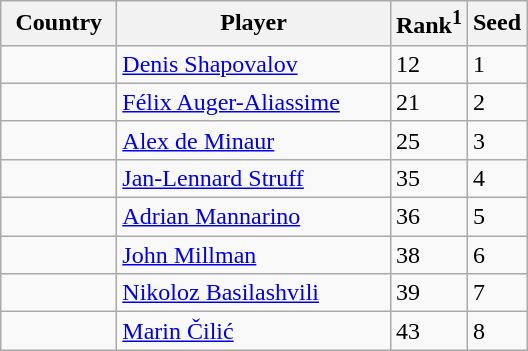<table class="sortable wikitable">
<tr>
<th width=70>Country</th>
<th width=175>Player</th>
<th>Rank<sup>1</sup></th>
<th>Seed</th>
</tr>
<tr>
<td></td>
<td><a href='#'>Denis Shapovalov</a></td>
<td>12</td>
<td>1</td>
</tr>
<tr>
<td></td>
<td><a href='#'>Félix Auger-Aliassime</a></td>
<td>21</td>
<td>2</td>
</tr>
<tr>
<td></td>
<td><a href='#'>Alex de Minaur</a></td>
<td>25</td>
<td>3</td>
</tr>
<tr>
<td></td>
<td><a href='#'>Jan-Lennard Struff</a></td>
<td>35</td>
<td>4</td>
</tr>
<tr>
<td></td>
<td><a href='#'>Adrian Mannarino</a></td>
<td>36</td>
<td>5</td>
</tr>
<tr>
<td></td>
<td><a href='#'>John Millman</a></td>
<td>38</td>
<td>6</td>
</tr>
<tr>
<td></td>
<td><a href='#'>Nikoloz Basilashvili</a></td>
<td>39</td>
<td>7</td>
</tr>
<tr>
<td></td>
<td><a href='#'>Marin Čilić</a></td>
<td>43</td>
<td>8</td>
</tr>
</table>
